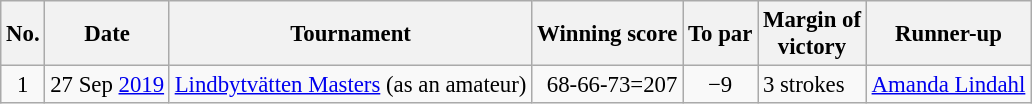<table class="wikitable " style="font-size:95%;">
<tr>
<th>No.</th>
<th>Date</th>
<th>Tournament</th>
<th>Winning score</th>
<th>To par</th>
<th>Margin of<br>victory</th>
<th>Runner-up</th>
</tr>
<tr>
<td align=center>1</td>
<td align=right>27 Sep <a href='#'>2019</a></td>
<td><a href='#'>Lindbytvätten Masters</a> (as an amateur)</td>
<td align=right>68-66-73=207</td>
<td align=center>−9</td>
<td>3 strokes</td>
<td> <a href='#'>Amanda Lindahl</a></td>
</tr>
</table>
